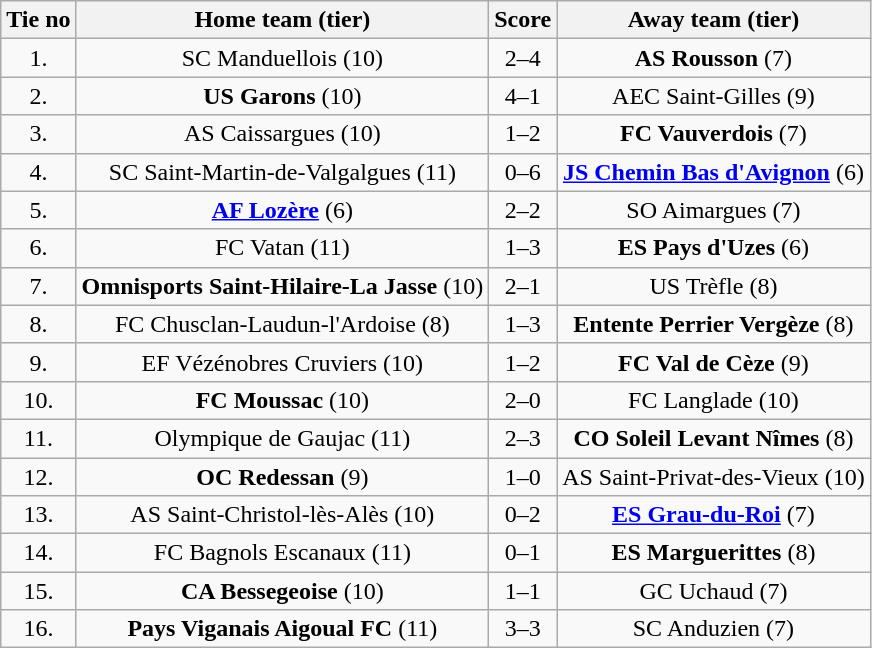<table class="wikitable" style="text-align: center">
<tr>
<th>Tie no</th>
<th>Home team (tier)</th>
<th>Score</th>
<th>Away team (tier)</th>
</tr>
<tr>
<td>1.</td>
<td>SC Manduellois (10)</td>
<td>2–4</td>
<td><strong>AS Rousson</strong> (7)</td>
</tr>
<tr>
<td>2.</td>
<td><strong>US Garons</strong> (10)</td>
<td>4–1</td>
<td>AEC Saint-Gilles (9)</td>
</tr>
<tr>
<td>3.</td>
<td>AS Caissargues (10)</td>
<td>1–2</td>
<td><strong>FC Vauverdois</strong> (7)</td>
</tr>
<tr>
<td>4.</td>
<td>SC Saint-Martin-de-Valgalgues (11)</td>
<td>0–6</td>
<td><strong><a href='#'>JS Chemin Bas d'Avignon</a></strong> (6)</td>
</tr>
<tr>
<td>5.</td>
<td><strong><a href='#'>AF Lozère</a></strong> (6)</td>
<td>2–2 </td>
<td>SO Aimargues (7)</td>
</tr>
<tr>
<td>6.</td>
<td>FC Vatan (11)</td>
<td>1–3</td>
<td><strong>ES Pays d'Uzes</strong> (6)</td>
</tr>
<tr>
<td>7.</td>
<td><strong>Omnisports Saint-Hilaire-La Jasse</strong> (10)</td>
<td>2–1</td>
<td>US Trèfle (8)</td>
</tr>
<tr>
<td>8.</td>
<td>FC Chusclan-Laudun-l'Ardoise (8)</td>
<td>1–3</td>
<td><strong>Entente Perrier Vergèze</strong> (8)</td>
</tr>
<tr>
<td>9.</td>
<td>EF Vézénobres Cruviers (10)</td>
<td>1–2</td>
<td><strong>FC Val de Cèze</strong> (9)</td>
</tr>
<tr>
<td>10.</td>
<td><strong>FC Moussac</strong> (10)</td>
<td>2–0</td>
<td>FC Langlade (10)</td>
</tr>
<tr>
<td>11.</td>
<td>Olympique de Gaujac (11)</td>
<td>2–3</td>
<td><strong>CO Soleil Levant Nîmes</strong> (8)</td>
</tr>
<tr>
<td>12.</td>
<td><strong>OC Redessan</strong> (9)</td>
<td>1–0</td>
<td>AS Saint-Privat-des-Vieux (10)</td>
</tr>
<tr>
<td>13.</td>
<td>AS Saint-Christol-lès-Alès (10)</td>
<td>0–2</td>
<td><strong><a href='#'>ES Grau-du-Roi</a></strong> (7)</td>
</tr>
<tr>
<td>14.</td>
<td>FC Bagnols Escanaux (11)</td>
<td>0–1</td>
<td><strong>ES Marguerittes</strong> (8)</td>
</tr>
<tr>
<td>15.</td>
<td><strong>CA Bessegeoise</strong> (10)</td>
<td>1–1 </td>
<td>GC Uchaud (7)</td>
</tr>
<tr>
<td>16.</td>
<td><strong>Pays Viganais Aigoual FC</strong> (11)</td>
<td>3–3 </td>
<td>SC Anduzien (7)</td>
</tr>
</table>
